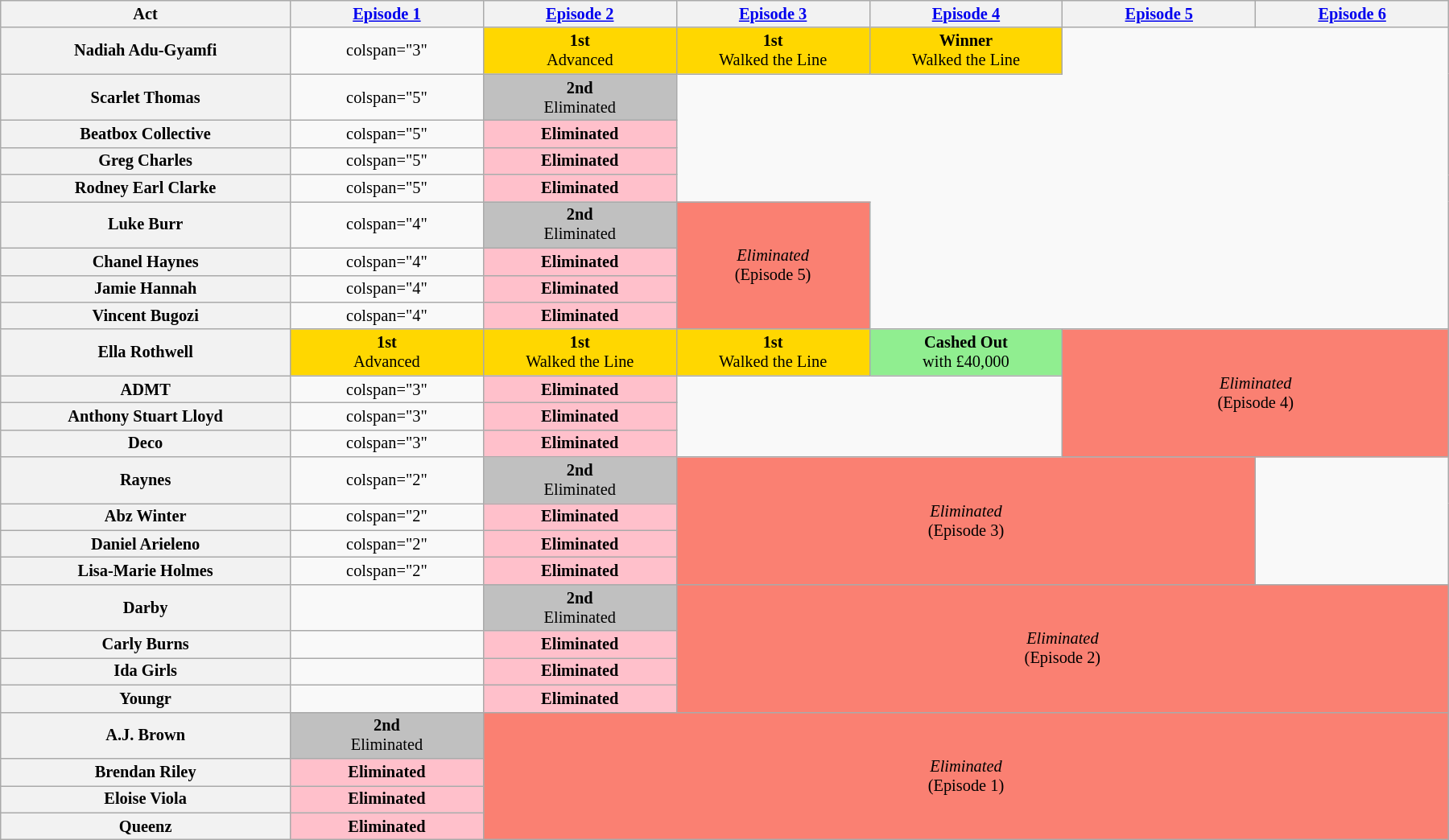<table class="wikitable" style="text-align:center; font-size:85%">
<tr>
<th style="width:12%" scope="col">Act</th>
<th style="width:8%" scope="col"><a href='#'>Episode 1</a></th>
<th style="width:8%" scope="col"><a href='#'>Episode 2</a></th>
<th style="width:8%" scope="col"><a href='#'>Episode 3</a></th>
<th style="width:8%" scope="col"><a href='#'>Episode 4</a></th>
<th style="width:8%" scope="col"><a href='#'>Episode 5</a></th>
<th style="width:8%" scope="col"><a href='#'>Episode 6</a></th>
</tr>
<tr>
<th scope="row">Nadiah Adu-Gyamfi</th>
<td>colspan="3" </td>
<td style="background:gold;"><strong>1st</strong><br>Advanced</td>
<td style="background:gold;"><strong>1st</strong><br>Walked the Line</td>
<td style="background:gold;"><strong>Winner</strong><br>Walked the Line</td>
</tr>
<tr>
<th scope="row">Scarlet Thomas</th>
<td>colspan="5" </td>
<td style="background:silver;"><strong>2nd</strong><br>Eliminated</td>
</tr>
<tr>
<th scope="row">Beatbox Collective</th>
<td>colspan="5" </td>
<td style="background:pink;"><strong>Eliminated</strong></td>
</tr>
<tr>
<th scope="row">Greg Charles</th>
<td>colspan="5" </td>
<td style="background:pink;"><strong>Eliminated</strong></td>
</tr>
<tr>
<th scope="row">Rodney Earl Clarke</th>
<td>colspan="5" </td>
<td style="background:pink;"><strong>Eliminated</strong></td>
</tr>
<tr>
<th scope="row">Luke Burr</th>
<td>colspan="4" </td>
<td style="background:silver;"><strong>2nd</strong><br>Eliminated</td>
<td rowspan="4" style="background:salmon;"><em>Eliminated</em><br>(Episode 5)</td>
</tr>
<tr>
<th scope="row">Chanel Haynes</th>
<td>colspan="4" </td>
<td style="background:pink;"><strong>Eliminated</strong></td>
</tr>
<tr>
<th scope="row">Jamie Hannah</th>
<td>colspan="4" </td>
<td style="background:pink;"><strong>Eliminated</strong></td>
</tr>
<tr>
<th scope="row">Vincent Bugozi</th>
<td>colspan="4" </td>
<td style="background:pink;"><strong>Eliminated</strong></td>
</tr>
<tr>
<th scope="row">Ella Rothwell</th>
<td style="background:gold;"><strong>1st</strong><br>Advanced</td>
<td style="background:gold;"><strong>1st</strong><br>Walked the Line</td>
<td style="background:gold;"><strong>1st</strong><br>Walked the Line</td>
<td style="background:lightgreen;"><strong>Cashed Out</strong><br>with £40,000</td>
<td rowspan="4" colspan="2" style="background:salmon;"><em>Eliminated</em><br>(Episode 4)</td>
</tr>
<tr>
<th scope="row">ADMT</th>
<td>colspan="3" </td>
<td style="background:pink;"><strong>Eliminated</strong></td>
</tr>
<tr>
<th scope="row">Anthony Stuart Lloyd</th>
<td>colspan="3" </td>
<td style="background:pink;"><strong>Eliminated</strong></td>
</tr>
<tr>
<th scope="row">Deco</th>
<td>colspan="3" </td>
<td style="background:pink;"><strong>Eliminated</strong></td>
</tr>
<tr>
<th scope="row">Raynes</th>
<td>colspan="2" </td>
<td style="background:silver;"><strong>2nd</strong><br>Eliminated</td>
<td rowspan="4" colspan="3" style="background:salmon;"><em>Eliminated</em><br>(Episode 3)</td>
</tr>
<tr>
<th scope="row">Abz Winter</th>
<td>colspan="2" </td>
<td style="background:pink;"><strong>Eliminated</strong></td>
</tr>
<tr>
<th scope="row">Daniel Arieleno</th>
<td>colspan="2" </td>
<td style="background:pink;"><strong>Eliminated</strong></td>
</tr>
<tr>
<th scope="row">Lisa-Marie Holmes</th>
<td>colspan="2" </td>
<td style="background:pink;"><strong>Eliminated</strong></td>
</tr>
<tr>
<th scope="row">Darby</th>
<td></td>
<td style="background:silver;"><strong>2nd</strong><br>Eliminated</td>
<td rowspan="4" colspan="4" style="background:salmon;"><em>Eliminated</em><br>(Episode 2)</td>
</tr>
<tr>
<th scope="row">Carly Burns</th>
<td></td>
<td style="background:pink;"><strong>Eliminated</strong></td>
</tr>
<tr>
<th scope="row">Ida Girls</th>
<td></td>
<td style="background:pink;"><strong>Eliminated</strong></td>
</tr>
<tr>
<th scope="row">Youngr</th>
<td></td>
<td style="background:pink;"><strong>Eliminated</strong></td>
</tr>
<tr>
<th scope="row">A.J. Brown</th>
<td style="background:silver;"><strong>2nd</strong><br>Eliminated</td>
<td rowspan="4" colspan="5" style="background:salmon;"><em>Eliminated</em><br>(Episode 1)</td>
</tr>
<tr>
<th scope="row">Brendan Riley</th>
<td style="background:pink;"><strong>Eliminated</strong></td>
</tr>
<tr>
<th scope="row">Eloise Viola</th>
<td style="background:pink;"><strong>Eliminated</strong></td>
</tr>
<tr>
<th scope="row">Queenz</th>
<td style="background:pink;"><strong>Eliminated</strong></td>
</tr>
</table>
